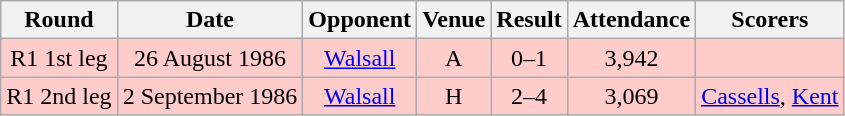<table class="wikitable" style="font-size:100%; text-align:center">
<tr>
<th>Round</th>
<th>Date</th>
<th>Opponent</th>
<th>Venue</th>
<th>Result</th>
<th>Attendance</th>
<th>Scorers</th>
</tr>
<tr style="background-color: #FFCCCC;">
<td>R1 1st leg</td>
<td>26 August 1986</td>
<td><a href='#'>Walsall</a></td>
<td>A</td>
<td>0–1</td>
<td>3,942</td>
<td></td>
</tr>
<tr style="background-color: #FFCCCC;">
<td>R1 2nd leg</td>
<td>2 September 1986</td>
<td><a href='#'>Walsall</a></td>
<td>H</td>
<td>2–4</td>
<td>3,069</td>
<td><a href='#'>Cassells</a>, <a href='#'>Kent</a></td>
</tr>
</table>
